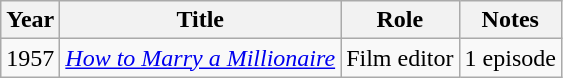<table class="wikitable">
<tr>
<th>Year</th>
<th>Title</th>
<th>Role</th>
<th>Notes</th>
</tr>
<tr>
<td>1957</td>
<td><em><a href='#'>How to Marry a Millionaire</a></em></td>
<td>Film editor</td>
<td>1 episode</td>
</tr>
</table>
